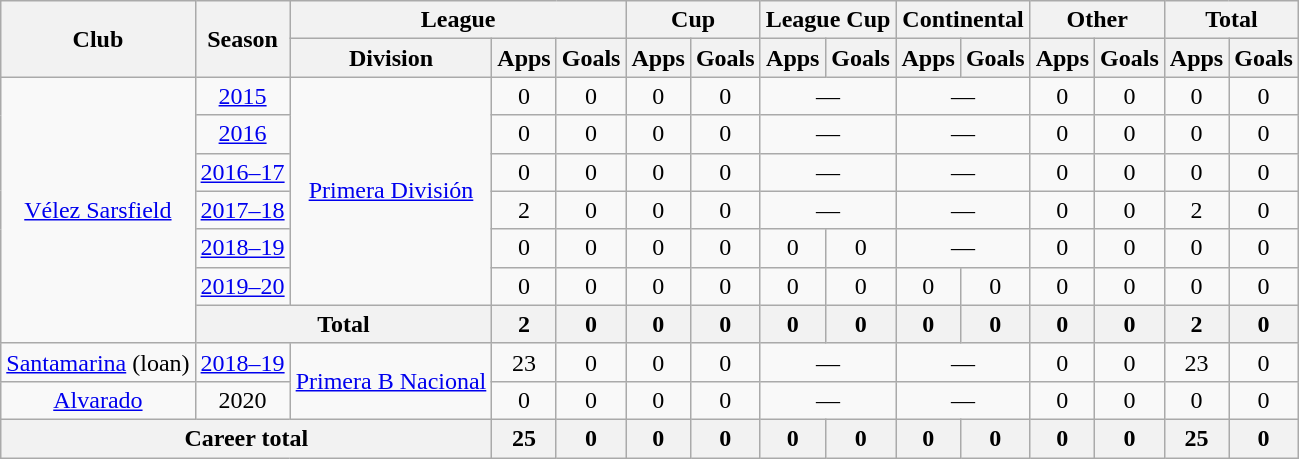<table class="wikitable" style="text-align:center">
<tr>
<th rowspan="2">Club</th>
<th rowspan="2">Season</th>
<th colspan="3">League</th>
<th colspan="2">Cup</th>
<th colspan="2">League Cup</th>
<th colspan="2">Continental</th>
<th colspan="2">Other</th>
<th colspan="2">Total</th>
</tr>
<tr>
<th>Division</th>
<th>Apps</th>
<th>Goals</th>
<th>Apps</th>
<th>Goals</th>
<th>Apps</th>
<th>Goals</th>
<th>Apps</th>
<th>Goals</th>
<th>Apps</th>
<th>Goals</th>
<th>Apps</th>
<th>Goals</th>
</tr>
<tr>
<td rowspan="7"><a href='#'>Vélez Sarsfield</a></td>
<td><a href='#'>2015</a></td>
<td rowspan="6"><a href='#'>Primera División</a></td>
<td>0</td>
<td>0</td>
<td>0</td>
<td>0</td>
<td colspan="2">—</td>
<td colspan="2">—</td>
<td>0</td>
<td>0</td>
<td>0</td>
<td>0</td>
</tr>
<tr>
<td><a href='#'>2016</a></td>
<td>0</td>
<td>0</td>
<td>0</td>
<td>0</td>
<td colspan="2">—</td>
<td colspan="2">—</td>
<td>0</td>
<td>0</td>
<td>0</td>
<td>0</td>
</tr>
<tr>
<td><a href='#'>2016–17</a></td>
<td>0</td>
<td>0</td>
<td>0</td>
<td>0</td>
<td colspan="2">—</td>
<td colspan="2">—</td>
<td>0</td>
<td>0</td>
<td>0</td>
<td>0</td>
</tr>
<tr>
<td><a href='#'>2017–18</a></td>
<td>2</td>
<td>0</td>
<td>0</td>
<td>0</td>
<td colspan="2">—</td>
<td colspan="2">—</td>
<td>0</td>
<td>0</td>
<td>2</td>
<td>0</td>
</tr>
<tr>
<td><a href='#'>2018–19</a></td>
<td>0</td>
<td>0</td>
<td>0</td>
<td>0</td>
<td>0</td>
<td>0</td>
<td colspan="2">—</td>
<td>0</td>
<td>0</td>
<td>0</td>
<td>0</td>
</tr>
<tr>
<td><a href='#'>2019–20</a></td>
<td>0</td>
<td>0</td>
<td>0</td>
<td>0</td>
<td>0</td>
<td>0</td>
<td>0</td>
<td>0</td>
<td>0</td>
<td>0</td>
<td>0</td>
<td>0</td>
</tr>
<tr>
<th colspan="2">Total</th>
<th>2</th>
<th>0</th>
<th>0</th>
<th>0</th>
<th>0</th>
<th>0</th>
<th>0</th>
<th>0</th>
<th>0</th>
<th>0</th>
<th>2</th>
<th>0</th>
</tr>
<tr>
<td rowspan="1"><a href='#'>Santamarina</a> (loan)</td>
<td><a href='#'>2018–19</a></td>
<td rowspan="2"><a href='#'>Primera B Nacional</a></td>
<td>23</td>
<td>0</td>
<td>0</td>
<td>0</td>
<td colspan="2">—</td>
<td colspan="2">—</td>
<td>0</td>
<td>0</td>
<td>23</td>
<td>0</td>
</tr>
<tr>
<td rowspan="1"><a href='#'>Alvarado</a></td>
<td>2020</td>
<td>0</td>
<td>0</td>
<td>0</td>
<td>0</td>
<td colspan="2">—</td>
<td colspan="2">—</td>
<td>0</td>
<td>0</td>
<td>0</td>
<td>0</td>
</tr>
<tr>
<th colspan="3">Career total</th>
<th>25</th>
<th>0</th>
<th>0</th>
<th>0</th>
<th>0</th>
<th>0</th>
<th>0</th>
<th>0</th>
<th>0</th>
<th>0</th>
<th>25</th>
<th>0</th>
</tr>
</table>
